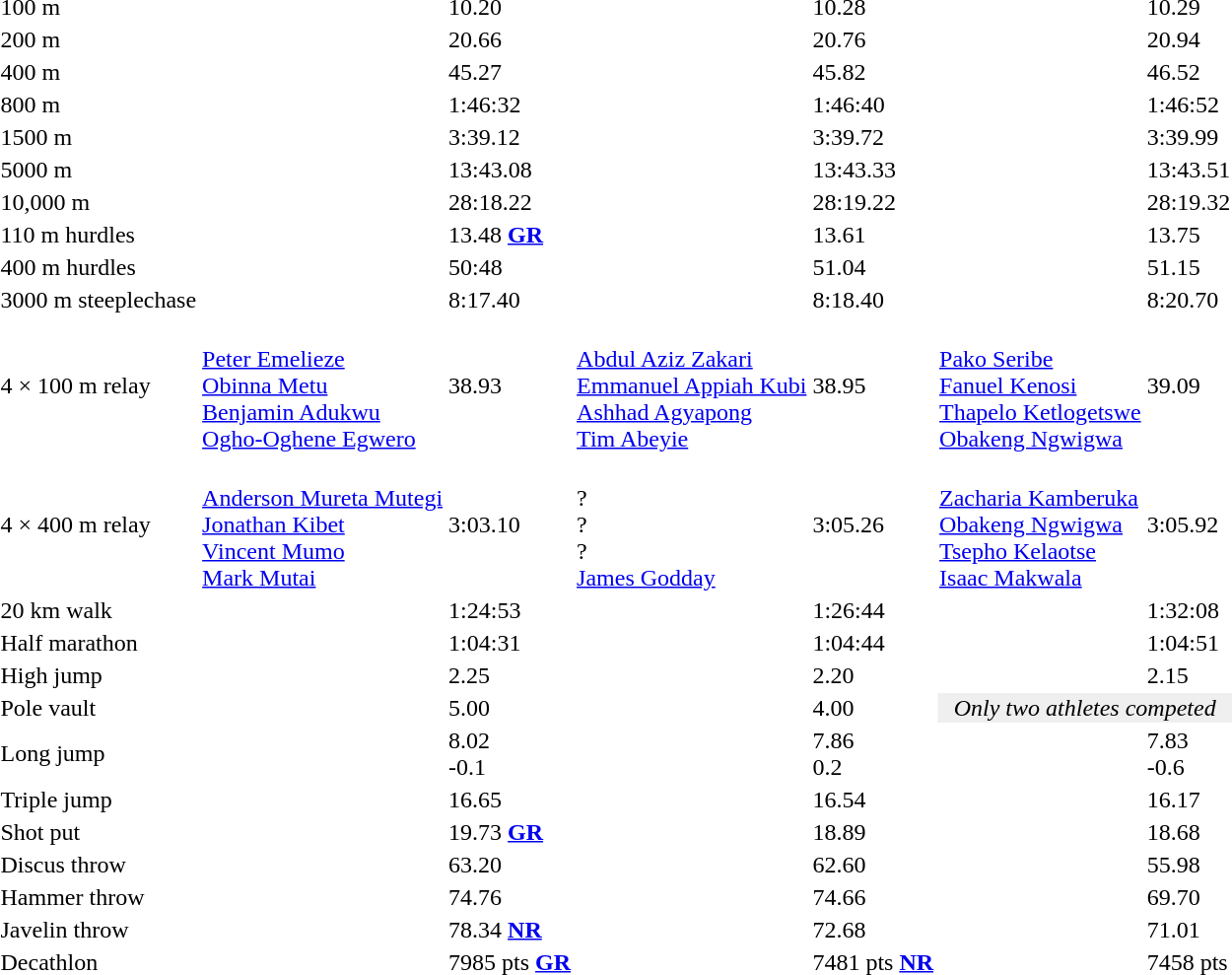<table>
<tr>
<td>100 m<br></td>
<td></td>
<td>10.20</td>
<td></td>
<td>10.28</td>
<td></td>
<td>10.29</td>
</tr>
<tr>
<td>200 m<br></td>
<td></td>
<td>20.66</td>
<td></td>
<td>20.76</td>
<td></td>
<td>20.94</td>
</tr>
<tr>
<td>400 m<br></td>
<td></td>
<td>45.27</td>
<td></td>
<td>45.82</td>
<td></td>
<td>46.52</td>
</tr>
<tr>
<td>800 m<br></td>
<td></td>
<td>1:46:32</td>
<td></td>
<td>1:46:40</td>
<td></td>
<td>1:46:52</td>
</tr>
<tr>
<td>1500 m<br></td>
<td></td>
<td>3:39.12</td>
<td></td>
<td>3:39.72</td>
<td></td>
<td>3:39.99</td>
</tr>
<tr>
<td>5000 m<br></td>
<td></td>
<td>13:43.08</td>
<td></td>
<td>13:43.33</td>
<td></td>
<td>13:43.51</td>
</tr>
<tr>
<td>10,000 m<br></td>
<td></td>
<td>28:18.22</td>
<td></td>
<td>28:19.22</td>
<td></td>
<td>28:19.32</td>
</tr>
<tr>
<td>110 m hurdles<br></td>
<td></td>
<td>13.48 <strong><a href='#'>GR</a></strong></td>
<td></td>
<td>13.61</td>
<td></td>
<td>13.75</td>
</tr>
<tr>
<td>400 m hurdles<br></td>
<td></td>
<td>50:48</td>
<td></td>
<td>51.04</td>
<td></td>
<td>51.15</td>
</tr>
<tr>
<td>3000 m steeplechase<br></td>
<td></td>
<td>8:17.40</td>
<td></td>
<td>8:18.40</td>
<td></td>
<td>8:20.70</td>
</tr>
<tr>
<td>4 × 100 m relay<br></td>
<td><br><a href='#'>Peter Emelieze</a><br><a href='#'>Obinna Metu</a><br><a href='#'>Benjamin Adukwu</a><br><a href='#'>Ogho-Oghene Egwero</a></td>
<td>38.93</td>
<td><br><a href='#'>Abdul Aziz Zakari</a><br><a href='#'>Emmanuel Appiah Kubi</a><br><a href='#'>Ashhad Agyapong</a><br><a href='#'>Tim Abeyie</a></td>
<td>38.95</td>
<td><br><a href='#'>Pako Seribe</a><br><a href='#'>Fanuel Kenosi</a><br><a href='#'>Thapelo Ketlogetswe</a><br><a href='#'>Obakeng Ngwigwa</a></td>
<td>39.09</td>
</tr>
<tr>
<td>4 × 400 m relay<br></td>
<td><br><a href='#'>Anderson Mureta Mutegi</a><br><a href='#'>Jonathan Kibet</a><br><a href='#'>Vincent Mumo</a><br><a href='#'>Mark Mutai</a></td>
<td>3:03.10</td>
<td><br>?<br>?<br>?<br><a href='#'>James Godday</a></td>
<td>3:05.26</td>
<td><br><a href='#'>Zacharia Kamberuka</a><br><a href='#'>Obakeng Ngwigwa</a><br><a href='#'>Tsepho Kelaotse</a><br><a href='#'>Isaac Makwala</a></td>
<td>3:05.92</td>
</tr>
<tr>
<td>20 km walk<br></td>
<td></td>
<td>1:24:53</td>
<td></td>
<td>1:26:44</td>
<td></td>
<td>1:32:08</td>
</tr>
<tr>
<td>Half marathon<br></td>
<td></td>
<td>1:04:31</td>
<td></td>
<td>1:04:44</td>
<td></td>
<td>1:04:51</td>
</tr>
<tr>
<td>High jump<br></td>
<td></td>
<td>2.25</td>
<td></td>
<td>2.20</td>
<td></td>
<td>2.15</td>
</tr>
<tr>
<td>Pole vault<br></td>
<td></td>
<td>5.00</td>
<td></td>
<td>4.00</td>
<td colspan= "2" bgcolor=#efefef align="center"><em>Only two athletes competed</em></td>
</tr>
<tr>
<td>Long jump<br></td>
<td></td>
<td>8.02<br>-0.1</td>
<td></td>
<td>7.86<br>0.2</td>
<td></td>
<td>7.83<br>-0.6</td>
</tr>
<tr>
<td>Triple jump<br></td>
<td></td>
<td>16.65</td>
<td></td>
<td>16.54</td>
<td></td>
<td>16.17</td>
</tr>
<tr>
<td>Shot put<br></td>
<td></td>
<td>19.73 <strong><a href='#'>GR</a></strong></td>
<td></td>
<td>18.89</td>
<td></td>
<td>18.68</td>
</tr>
<tr>
<td>Discus throw<br></td>
<td></td>
<td>63.20</td>
<td></td>
<td>62.60</td>
<td></td>
<td>55.98</td>
</tr>
<tr>
<td>Hammer throw<br></td>
<td></td>
<td>74.76</td>
<td></td>
<td>74.66</td>
<td></td>
<td>69.70</td>
</tr>
<tr>
<td>Javelin throw<br></td>
<td></td>
<td>78.34 <strong><a href='#'>NR</a></strong></td>
<td></td>
<td>72.68</td>
<td></td>
<td>71.01</td>
</tr>
<tr>
<td>Decathlon<br></td>
<td></td>
<td>7985 pts <strong><a href='#'>GR</a></strong></td>
<td></td>
<td>7481 pts <strong><a href='#'>NR</a></strong></td>
<td></td>
<td>7458 pts</td>
</tr>
</table>
